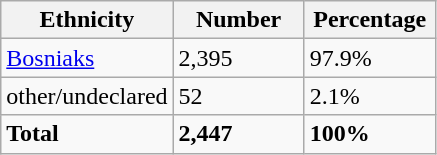<table class="wikitable">
<tr>
<th width="100px">Ethnicity</th>
<th width="80px">Number</th>
<th width="80px">Percentage</th>
</tr>
<tr>
<td><a href='#'>Bosniaks</a></td>
<td>2,395</td>
<td>97.9%</td>
</tr>
<tr>
<td>other/undeclared</td>
<td>52</td>
<td>2.1%</td>
</tr>
<tr>
<td><strong>Total</strong></td>
<td><strong>2,447</strong></td>
<td><strong>100%</strong></td>
</tr>
</table>
